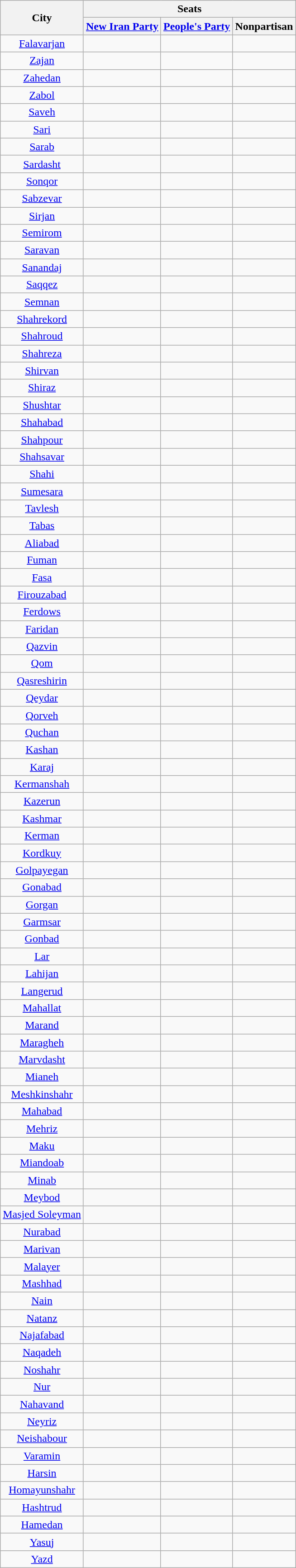<table class="wikitable" style="font-size:100%;text-align:center;">
<tr>
<th rowspan="2">City</th>
<th colspan="3">Seats</th>
</tr>
<tr>
<th><a href='#'>New Iran Party</a></th>
<th><a href='#'>People's Party</a></th>
<th>Nonpartisan</th>
</tr>
<tr>
<td><a href='#'>Falavarjan</a></td>
<td></td>
<td></td>
<td></td>
</tr>
<tr>
<td><a href='#'>Zajan</a></td>
<td></td>
<td></td>
<td></td>
</tr>
<tr>
<td><a href='#'>Zahedan</a></td>
<td></td>
<td></td>
<td></td>
</tr>
<tr>
<td><a href='#'>Zabol</a></td>
<td></td>
<td></td>
<td></td>
</tr>
<tr>
<td><a href='#'>Saveh</a></td>
<td></td>
<td></td>
<td></td>
</tr>
<tr>
<td><a href='#'>Sari</a></td>
<td></td>
<td></td>
<td></td>
</tr>
<tr>
<td><a href='#'>Sarab</a></td>
<td></td>
<td></td>
<td></td>
</tr>
<tr>
<td><a href='#'>Sardasht</a></td>
<td></td>
<td></td>
<td></td>
</tr>
<tr>
<td><a href='#'>Sonqor</a></td>
<td></td>
<td></td>
<td></td>
</tr>
<tr>
<td><a href='#'>Sabzevar</a></td>
<td></td>
<td></td>
<td></td>
</tr>
<tr>
<td><a href='#'>Sirjan</a></td>
<td></td>
<td></td>
<td></td>
</tr>
<tr>
<td><a href='#'>Semirom</a></td>
<td></td>
<td></td>
<td></td>
</tr>
<tr>
<td><a href='#'>Saravan</a></td>
<td></td>
<td></td>
<td></td>
</tr>
<tr>
<td><a href='#'>Sanandaj</a></td>
<td></td>
<td></td>
<td></td>
</tr>
<tr>
<td><a href='#'>Saqqez</a></td>
<td></td>
<td></td>
<td></td>
</tr>
<tr>
<td><a href='#'>Semnan</a></td>
<td></td>
<td></td>
<td></td>
</tr>
<tr>
<td><a href='#'>Shahrekord</a></td>
<td></td>
<td></td>
<td></td>
</tr>
<tr>
<td><a href='#'>Shahroud</a></td>
<td></td>
<td></td>
<td></td>
</tr>
<tr>
<td><a href='#'>Shahreza</a></td>
<td></td>
<td></td>
<td></td>
</tr>
<tr>
<td><a href='#'>Shirvan</a></td>
<td></td>
<td></td>
<td></td>
</tr>
<tr>
<td><a href='#'>Shiraz</a></td>
<td></td>
<td></td>
<td></td>
</tr>
<tr>
<td><a href='#'>Shushtar</a></td>
<td></td>
<td></td>
<td></td>
</tr>
<tr>
<td><a href='#'>Shahabad</a></td>
<td></td>
<td></td>
<td></td>
</tr>
<tr>
<td><a href='#'>Shahpour</a></td>
<td></td>
<td></td>
<td></td>
</tr>
<tr>
<td><a href='#'>Shahsavar</a></td>
<td></td>
<td></td>
<td></td>
</tr>
<tr>
<td><a href='#'>Shahi</a></td>
<td></td>
<td></td>
<td></td>
</tr>
<tr>
<td><a href='#'>Sumesara</a></td>
<td></td>
<td></td>
<td></td>
</tr>
<tr>
<td><a href='#'>Tavlesh</a></td>
<td></td>
<td></td>
<td></td>
</tr>
<tr>
<td><a href='#'>Tabas</a></td>
<td></td>
<td></td>
<td></td>
</tr>
<tr>
<td><a href='#'>Aliabad</a></td>
<td></td>
<td></td>
<td></td>
</tr>
<tr>
<td><a href='#'>Fuman</a></td>
<td></td>
<td></td>
<td></td>
</tr>
<tr>
<td><a href='#'>Fasa</a></td>
<td></td>
<td></td>
<td></td>
</tr>
<tr>
<td><a href='#'>Firouzabad</a></td>
<td></td>
<td></td>
<td></td>
</tr>
<tr>
<td><a href='#'>Ferdows</a></td>
<td></td>
<td></td>
<td></td>
</tr>
<tr>
<td><a href='#'>Faridan</a></td>
<td></td>
<td></td>
<td></td>
</tr>
<tr>
<td><a href='#'>Qazvin</a></td>
<td></td>
<td></td>
<td></td>
</tr>
<tr>
<td><a href='#'>Qom</a></td>
<td></td>
<td></td>
<td></td>
</tr>
<tr>
<td><a href='#'>Qasreshirin</a></td>
<td></td>
<td></td>
<td></td>
</tr>
<tr>
<td><a href='#'>Qeydar</a></td>
<td></td>
<td></td>
<td></td>
</tr>
<tr>
<td><a href='#'>Qorveh</a></td>
<td></td>
<td></td>
<td></td>
</tr>
<tr>
<td><a href='#'>Quchan</a></td>
<td></td>
<td></td>
<td></td>
</tr>
<tr>
<td><a href='#'>Kashan</a></td>
<td></td>
<td></td>
<td></td>
</tr>
<tr>
<td><a href='#'>Karaj</a></td>
<td></td>
<td></td>
<td></td>
</tr>
<tr>
<td><a href='#'>Kermanshah</a></td>
<td></td>
<td></td>
<td></td>
</tr>
<tr>
<td><a href='#'>Kazerun</a></td>
<td></td>
<td></td>
<td></td>
</tr>
<tr>
<td><a href='#'>Kashmar</a></td>
<td></td>
<td></td>
<td></td>
</tr>
<tr>
<td><a href='#'>Kerman</a></td>
<td></td>
<td></td>
<td></td>
</tr>
<tr>
<td><a href='#'>Kordkuy</a></td>
<td></td>
<td></td>
<td></td>
</tr>
<tr>
<td><a href='#'>Golpayegan</a></td>
<td></td>
<td></td>
<td></td>
</tr>
<tr>
<td><a href='#'>Gonabad</a></td>
<td></td>
<td></td>
<td></td>
</tr>
<tr>
<td><a href='#'>Gorgan</a></td>
<td></td>
<td></td>
<td></td>
</tr>
<tr>
<td><a href='#'>Garmsar</a></td>
<td></td>
<td></td>
<td></td>
</tr>
<tr>
<td><a href='#'>Gonbad</a></td>
<td></td>
<td></td>
<td></td>
</tr>
<tr>
<td><a href='#'>Lar</a></td>
<td></td>
<td></td>
<td></td>
</tr>
<tr>
<td><a href='#'>Lahijan</a></td>
<td></td>
<td></td>
<td></td>
</tr>
<tr>
<td><a href='#'>Langerud</a></td>
<td></td>
<td></td>
<td></td>
</tr>
<tr>
<td><a href='#'>Mahallat</a></td>
<td></td>
<td></td>
<td></td>
</tr>
<tr>
<td><a href='#'>Marand</a></td>
<td></td>
<td></td>
<td></td>
</tr>
<tr>
<td><a href='#'>Maragheh</a></td>
<td></td>
<td></td>
<td></td>
</tr>
<tr>
<td><a href='#'>Marvdasht</a></td>
<td></td>
<td></td>
<td></td>
</tr>
<tr>
<td><a href='#'>Mianeh</a></td>
<td></td>
<td></td>
<td></td>
</tr>
<tr>
<td><a href='#'>Meshkinshahr</a></td>
<td></td>
<td></td>
<td></td>
</tr>
<tr>
<td><a href='#'>Mahabad</a></td>
<td></td>
<td></td>
<td></td>
</tr>
<tr>
<td><a href='#'>Mehriz</a></td>
<td></td>
<td></td>
<td></td>
</tr>
<tr>
<td><a href='#'>Maku</a></td>
<td></td>
<td></td>
<td></td>
</tr>
<tr>
<td><a href='#'>Miandoab</a></td>
<td></td>
<td></td>
<td></td>
</tr>
<tr>
<td><a href='#'>Minab</a></td>
<td></td>
<td></td>
<td></td>
</tr>
<tr>
<td><a href='#'>Meybod</a></td>
<td></td>
<td></td>
<td></td>
</tr>
<tr>
<td><a href='#'>Masjed Soleyman</a></td>
<td></td>
<td></td>
<td></td>
</tr>
<tr>
<td><a href='#'>Nurabad</a></td>
<td></td>
<td></td>
<td></td>
</tr>
<tr>
<td><a href='#'>Marivan</a></td>
<td></td>
<td></td>
<td></td>
</tr>
<tr>
<td><a href='#'>Malayer</a></td>
<td></td>
<td></td>
<td></td>
</tr>
<tr>
<td><a href='#'>Mashhad</a></td>
<td></td>
<td></td>
<td></td>
</tr>
<tr>
<td><a href='#'>Nain</a></td>
<td></td>
<td></td>
<td></td>
</tr>
<tr>
<td><a href='#'>Natanz</a></td>
<td></td>
<td></td>
<td></td>
</tr>
<tr>
<td><a href='#'>Najafabad</a></td>
<td></td>
<td></td>
<td></td>
</tr>
<tr>
<td><a href='#'>Naqadeh</a></td>
<td></td>
<td></td>
<td></td>
</tr>
<tr>
<td><a href='#'>Noshahr</a></td>
<td></td>
<td></td>
<td></td>
</tr>
<tr>
<td><a href='#'>Nur</a></td>
<td></td>
<td></td>
<td></td>
</tr>
<tr>
<td><a href='#'>Nahavand</a></td>
<td></td>
<td></td>
<td></td>
</tr>
<tr>
<td><a href='#'>Neyriz</a></td>
<td></td>
<td></td>
<td></td>
</tr>
<tr>
<td><a href='#'>Neishabour</a></td>
<td></td>
<td></td>
<td></td>
</tr>
<tr>
<td><a href='#'>Varamin</a></td>
<td></td>
<td></td>
<td></td>
</tr>
<tr>
<td><a href='#'>Harsin</a></td>
<td></td>
<td></td>
<td></td>
</tr>
<tr>
<td><a href='#'>Homayunshahr</a></td>
<td></td>
<td></td>
<td></td>
</tr>
<tr>
<td><a href='#'>Hashtrud</a></td>
<td></td>
<td></td>
<td></td>
</tr>
<tr>
<td><a href='#'>Hamedan</a></td>
<td></td>
<td></td>
<td></td>
</tr>
<tr>
<td><a href='#'>Yasuj</a></td>
<td></td>
<td></td>
<td></td>
</tr>
<tr>
<td><a href='#'>Yazd</a></td>
<td></td>
<td></td>
<td></td>
</tr>
</table>
